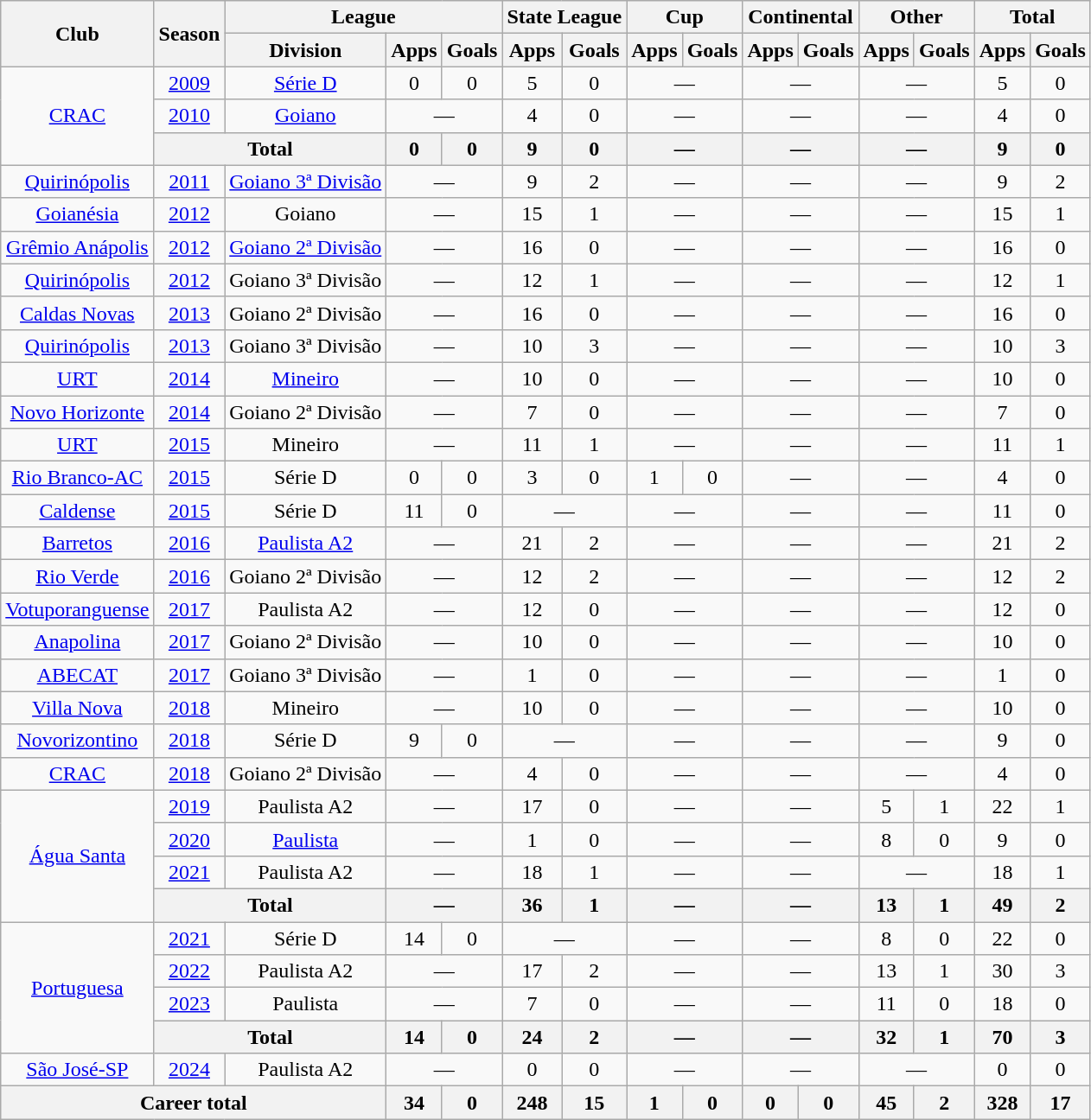<table class="wikitable" style="text-align: center;">
<tr>
<th rowspan="2">Club</th>
<th rowspan="2">Season</th>
<th colspan="3">League</th>
<th colspan="2">State League</th>
<th colspan="2">Cup</th>
<th colspan="2">Continental</th>
<th colspan="2">Other</th>
<th colspan="2">Total</th>
</tr>
<tr>
<th>Division</th>
<th>Apps</th>
<th>Goals</th>
<th>Apps</th>
<th>Goals</th>
<th>Apps</th>
<th>Goals</th>
<th>Apps</th>
<th>Goals</th>
<th>Apps</th>
<th>Goals</th>
<th>Apps</th>
<th>Goals</th>
</tr>
<tr>
<td rowspan="3" valign="center"><a href='#'>CRAC</a></td>
<td><a href='#'>2009</a></td>
<td><a href='#'>Série D</a></td>
<td>0</td>
<td>0</td>
<td>5</td>
<td>0</td>
<td colspan="2">—</td>
<td colspan="2">—</td>
<td colspan="2">—</td>
<td>5</td>
<td>0</td>
</tr>
<tr>
<td><a href='#'>2010</a></td>
<td><a href='#'>Goiano</a></td>
<td colspan="2">—</td>
<td>4</td>
<td>0</td>
<td colspan="2">—</td>
<td colspan="2">—</td>
<td colspan="2">—</td>
<td>4</td>
<td>0</td>
</tr>
<tr>
<th colspan="2">Total</th>
<th>0</th>
<th>0</th>
<th>9</th>
<th>0</th>
<th colspan="2">—</th>
<th colspan="2">—</th>
<th colspan="2">—</th>
<th>9</th>
<th>0</th>
</tr>
<tr>
<td valign="center"><a href='#'>Quirinópolis</a></td>
<td><a href='#'>2011</a></td>
<td><a href='#'>Goiano 3ª Divisão</a></td>
<td colspan="2">—</td>
<td>9</td>
<td>2</td>
<td colspan="2">—</td>
<td colspan="2">—</td>
<td colspan="2">—</td>
<td>9</td>
<td>2</td>
</tr>
<tr>
<td valign="center"><a href='#'>Goianésia</a></td>
<td><a href='#'>2012</a></td>
<td>Goiano</td>
<td colspan="2">—</td>
<td>15</td>
<td>1</td>
<td colspan="2">—</td>
<td colspan="2">—</td>
<td colspan="2">—</td>
<td>15</td>
<td>1</td>
</tr>
<tr>
<td valign="center"><a href='#'>Grêmio Anápolis</a></td>
<td><a href='#'>2012</a></td>
<td><a href='#'>Goiano 2ª Divisão</a></td>
<td colspan="2">—</td>
<td>16</td>
<td>0</td>
<td colspan="2">—</td>
<td colspan="2">—</td>
<td colspan="2">—</td>
<td>16</td>
<td>0</td>
</tr>
<tr>
<td valign="center"><a href='#'>Quirinópolis</a></td>
<td><a href='#'>2012</a></td>
<td>Goiano 3ª Divisão</td>
<td colspan="2">—</td>
<td>12</td>
<td>1</td>
<td colspan="2">—</td>
<td colspan="2">—</td>
<td colspan="2">—</td>
<td>12</td>
<td>1</td>
</tr>
<tr>
<td valign="center"><a href='#'>Caldas Novas</a></td>
<td><a href='#'>2013</a></td>
<td>Goiano 2ª Divisão</td>
<td colspan="2">—</td>
<td>16</td>
<td>0</td>
<td colspan="2">—</td>
<td colspan="2">—</td>
<td colspan="2">—</td>
<td>16</td>
<td>0</td>
</tr>
<tr>
<td valign="center"><a href='#'>Quirinópolis</a></td>
<td><a href='#'>2013</a></td>
<td>Goiano 3ª Divisão</td>
<td colspan="2">—</td>
<td>10</td>
<td>3</td>
<td colspan="2">—</td>
<td colspan="2">—</td>
<td colspan="2">—</td>
<td>10</td>
<td>3</td>
</tr>
<tr>
<td valign="center"><a href='#'>URT</a></td>
<td><a href='#'>2014</a></td>
<td><a href='#'>Mineiro</a></td>
<td colspan="2">—</td>
<td>10</td>
<td>0</td>
<td colspan="2">—</td>
<td colspan="2">—</td>
<td colspan="2">—</td>
<td>10</td>
<td>0</td>
</tr>
<tr>
<td valign="center"><a href='#'>Novo Horizonte</a></td>
<td><a href='#'>2014</a></td>
<td>Goiano 2ª Divisão</td>
<td colspan="2">—</td>
<td>7</td>
<td>0</td>
<td colspan="2">—</td>
<td colspan="2">—</td>
<td colspan="2">—</td>
<td>7</td>
<td>0</td>
</tr>
<tr>
<td valign="center"><a href='#'>URT</a></td>
<td><a href='#'>2015</a></td>
<td>Mineiro</td>
<td colspan="2">—</td>
<td>11</td>
<td>1</td>
<td colspan="2">—</td>
<td colspan="2">—</td>
<td colspan="2">—</td>
<td>11</td>
<td>1</td>
</tr>
<tr>
<td valign="center"><a href='#'>Rio Branco-AC</a></td>
<td><a href='#'>2015</a></td>
<td>Série D</td>
<td>0</td>
<td>0</td>
<td>3</td>
<td>0</td>
<td>1</td>
<td>0</td>
<td colspan="2">—</td>
<td colspan="2">—</td>
<td>4</td>
<td>0</td>
</tr>
<tr>
<td valign="center"><a href='#'>Caldense</a></td>
<td><a href='#'>2015</a></td>
<td>Série D</td>
<td>11</td>
<td>0</td>
<td colspan="2">—</td>
<td colspan="2">—</td>
<td colspan="2">—</td>
<td colspan="2">—</td>
<td>11</td>
<td>0</td>
</tr>
<tr>
<td valign="center"><a href='#'>Barretos</a></td>
<td><a href='#'>2016</a></td>
<td><a href='#'>Paulista A2</a></td>
<td colspan="2">—</td>
<td>21</td>
<td>2</td>
<td colspan="2">—</td>
<td colspan="2">—</td>
<td colspan="2">—</td>
<td>21</td>
<td>2</td>
</tr>
<tr>
<td valign="center"><a href='#'>Rio Verde</a></td>
<td><a href='#'>2016</a></td>
<td>Goiano 2ª Divisão</td>
<td colspan="2">—</td>
<td>12</td>
<td>2</td>
<td colspan="2">—</td>
<td colspan="2">—</td>
<td colspan="2">—</td>
<td>12</td>
<td>2</td>
</tr>
<tr>
<td valign="center"><a href='#'>Votuporanguense</a></td>
<td><a href='#'>2017</a></td>
<td>Paulista A2</td>
<td colspan="2">—</td>
<td>12</td>
<td>0</td>
<td colspan="2">—</td>
<td colspan="2">—</td>
<td colspan="2">—</td>
<td>12</td>
<td>0</td>
</tr>
<tr>
<td valign="center"><a href='#'>Anapolina</a></td>
<td><a href='#'>2017</a></td>
<td>Goiano 2ª Divisão</td>
<td colspan="2">—</td>
<td>10</td>
<td>0</td>
<td colspan="2">—</td>
<td colspan="2">—</td>
<td colspan="2">—</td>
<td>10</td>
<td>0</td>
</tr>
<tr>
<td valign="center"><a href='#'>ABECAT</a></td>
<td><a href='#'>2017</a></td>
<td>Goiano 3ª Divisão</td>
<td colspan="2">—</td>
<td>1</td>
<td>0</td>
<td colspan="2">—</td>
<td colspan="2">—</td>
<td colspan="2">—</td>
<td>1</td>
<td>0</td>
</tr>
<tr>
<td valign="center"><a href='#'>Villa Nova</a></td>
<td><a href='#'>2018</a></td>
<td>Mineiro</td>
<td colspan="2">—</td>
<td>10</td>
<td>0</td>
<td colspan="2">—</td>
<td colspan="2">—</td>
<td colspan="2">—</td>
<td>10</td>
<td>0</td>
</tr>
<tr>
<td valign="center"><a href='#'>Novorizontino</a></td>
<td><a href='#'>2018</a></td>
<td>Série D</td>
<td>9</td>
<td>0</td>
<td colspan="2">—</td>
<td colspan="2">—</td>
<td colspan="2">—</td>
<td colspan="2">—</td>
<td>9</td>
<td>0</td>
</tr>
<tr>
<td valign="center"><a href='#'>CRAC</a></td>
<td><a href='#'>2018</a></td>
<td>Goiano 2ª Divisão</td>
<td colspan="2">—</td>
<td>4</td>
<td>0</td>
<td colspan="2">—</td>
<td colspan="2">—</td>
<td colspan="2">—</td>
<td>4</td>
<td>0</td>
</tr>
<tr>
<td rowspan="4" valign="center"><a href='#'>Água Santa</a></td>
<td><a href='#'>2019</a></td>
<td>Paulista A2</td>
<td colspan="2">—</td>
<td>17</td>
<td>0</td>
<td colspan="2">—</td>
<td colspan="2">—</td>
<td>5</td>
<td>1</td>
<td>22</td>
<td>1</td>
</tr>
<tr>
<td><a href='#'>2020</a></td>
<td><a href='#'>Paulista</a></td>
<td colspan="2">—</td>
<td>1</td>
<td>0</td>
<td colspan="2">—</td>
<td colspan="2">—</td>
<td>8</td>
<td>0</td>
<td>9</td>
<td>0</td>
</tr>
<tr>
<td><a href='#'>2021</a></td>
<td>Paulista A2</td>
<td colspan="2">—</td>
<td>18</td>
<td>1</td>
<td colspan="2">—</td>
<td colspan="2">—</td>
<td colspan="2">—</td>
<td>18</td>
<td>1</td>
</tr>
<tr>
<th colspan="2">Total</th>
<th colspan="2">—</th>
<th>36</th>
<th>1</th>
<th colspan="2">—</th>
<th colspan="2">—</th>
<th>13</th>
<th>1</th>
<th>49</th>
<th>2</th>
</tr>
<tr>
<td rowspan="4" valign="center"><a href='#'>Portuguesa</a></td>
<td><a href='#'>2021</a></td>
<td>Série D</td>
<td>14</td>
<td>0</td>
<td colspan="2">—</td>
<td colspan="2">—</td>
<td colspan="2">—</td>
<td>8</td>
<td>0</td>
<td>22</td>
<td>0</td>
</tr>
<tr>
<td><a href='#'>2022</a></td>
<td>Paulista A2</td>
<td colspan="2">—</td>
<td>17</td>
<td>2</td>
<td colspan="2">—</td>
<td colspan="2">—</td>
<td>13</td>
<td>1</td>
<td>30</td>
<td>3</td>
</tr>
<tr>
<td><a href='#'>2023</a></td>
<td>Paulista</td>
<td colspan="2">—</td>
<td>7</td>
<td>0</td>
<td colspan="2">—</td>
<td colspan="2">—</td>
<td>11</td>
<td>0</td>
<td>18</td>
<td>0</td>
</tr>
<tr>
<th colspan="2">Total</th>
<th>14</th>
<th>0</th>
<th>24</th>
<th>2</th>
<th colspan="2">—</th>
<th colspan="2">—</th>
<th>32</th>
<th>1</th>
<th>70</th>
<th>3</th>
</tr>
<tr>
<td valign="center"><a href='#'>São José-SP</a></td>
<td><a href='#'>2024</a></td>
<td>Paulista A2</td>
<td colspan="2">—</td>
<td>0</td>
<td>0</td>
<td colspan="2">—</td>
<td colspan="2">—</td>
<td colspan="2">—</td>
<td>0</td>
<td>0</td>
</tr>
<tr>
<th colspan="3"><strong>Career total</strong></th>
<th>34</th>
<th>0</th>
<th>248</th>
<th>15</th>
<th>1</th>
<th>0</th>
<th>0</th>
<th>0</th>
<th>45</th>
<th>2</th>
<th>328</th>
<th>17</th>
</tr>
</table>
